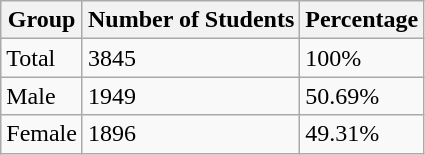<table class="wikitable">
<tr>
<th>Group</th>
<th>Number of Students</th>
<th>Percentage</th>
</tr>
<tr>
<td>Total</td>
<td>3845</td>
<td>100%</td>
</tr>
<tr>
<td>Male</td>
<td>1949</td>
<td>50.69%</td>
</tr>
<tr>
<td>Female</td>
<td>1896</td>
<td>49.31%</td>
</tr>
</table>
